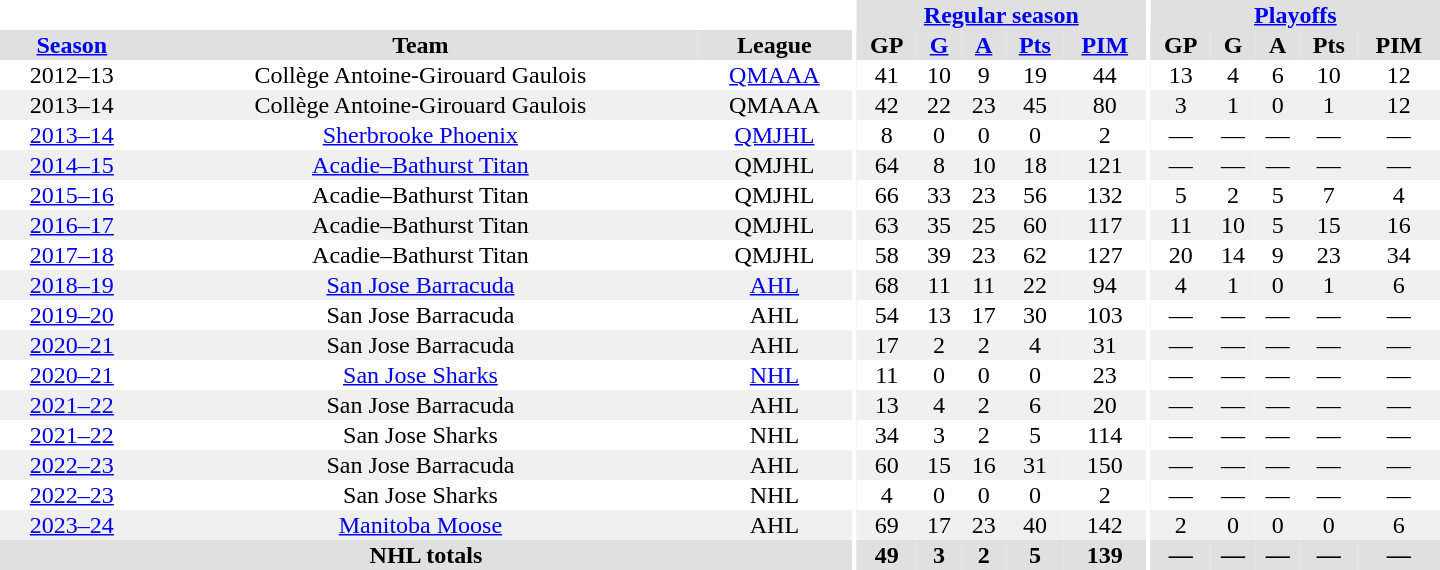<table border="0" cellpadding="1" cellspacing="0" style="text-align:center; width:60em">
<tr bgcolor="#e0e0e0">
<th colspan="3" bgcolor="#ffffff"></th>
<th rowspan="99" bgcolor="#ffffff"></th>
<th colspan="5"><a href='#'>Regular season</a></th>
<th rowspan="99" bgcolor="#ffffff"></th>
<th colspan="5"><a href='#'>Playoffs</a></th>
</tr>
<tr bgcolor="#e0e0e0">
<th><a href='#'>Season</a></th>
<th>Team</th>
<th>League</th>
<th>GP</th>
<th><a href='#'>G</a></th>
<th><a href='#'>A</a></th>
<th><a href='#'>Pts</a></th>
<th><a href='#'>PIM</a></th>
<th>GP</th>
<th>G</th>
<th>A</th>
<th>Pts</th>
<th>PIM</th>
</tr>
<tr>
<td>2012–13</td>
<td>Collège Antoine-Girouard Gaulois</td>
<td><a href='#'>QMAAA</a></td>
<td>41</td>
<td>10</td>
<td>9</td>
<td>19</td>
<td>44</td>
<td>13</td>
<td>4</td>
<td>6</td>
<td>10</td>
<td>12</td>
</tr>
<tr bgcolor="#f0f0f0">
<td>2013–14</td>
<td>Collège Antoine-Girouard Gaulois</td>
<td>QMAAA</td>
<td>42</td>
<td>22</td>
<td>23</td>
<td>45</td>
<td>80</td>
<td>3</td>
<td>1</td>
<td>0</td>
<td>1</td>
<td>12</td>
</tr>
<tr>
<td><a href='#'>2013–14</a></td>
<td><a href='#'>Sherbrooke Phoenix</a></td>
<td><a href='#'>QMJHL</a></td>
<td>8</td>
<td>0</td>
<td>0</td>
<td>0</td>
<td>2</td>
<td>—</td>
<td>—</td>
<td>—</td>
<td>—</td>
<td>—</td>
</tr>
<tr bgcolor="#f0f0f0">
<td><a href='#'>2014–15</a></td>
<td><a href='#'>Acadie–Bathurst Titan</a></td>
<td>QMJHL</td>
<td>64</td>
<td>8</td>
<td>10</td>
<td>18</td>
<td>121</td>
<td>—</td>
<td>—</td>
<td>—</td>
<td>—</td>
<td>—</td>
</tr>
<tr>
<td><a href='#'>2015–16</a></td>
<td>Acadie–Bathurst Titan</td>
<td>QMJHL</td>
<td>66</td>
<td>33</td>
<td>23</td>
<td>56</td>
<td>132</td>
<td>5</td>
<td>2</td>
<td>5</td>
<td>7</td>
<td>4</td>
</tr>
<tr bgcolor="#f0f0f0">
<td><a href='#'>2016–17</a></td>
<td>Acadie–Bathurst Titan</td>
<td>QMJHL</td>
<td>63</td>
<td>35</td>
<td>25</td>
<td>60</td>
<td>117</td>
<td>11</td>
<td>10</td>
<td>5</td>
<td>15</td>
<td>16</td>
</tr>
<tr>
<td><a href='#'>2017–18</a></td>
<td>Acadie–Bathurst Titan</td>
<td>QMJHL</td>
<td>58</td>
<td>39</td>
<td>23</td>
<td>62</td>
<td>127</td>
<td>20</td>
<td>14</td>
<td>9</td>
<td>23</td>
<td>34</td>
</tr>
<tr bgcolor="#f0f0f0">
<td><a href='#'>2018–19</a></td>
<td><a href='#'>San Jose Barracuda</a></td>
<td><a href='#'>AHL</a></td>
<td>68</td>
<td>11</td>
<td>11</td>
<td>22</td>
<td>94</td>
<td>4</td>
<td>1</td>
<td>0</td>
<td>1</td>
<td>6</td>
</tr>
<tr>
<td><a href='#'>2019–20</a></td>
<td>San Jose Barracuda</td>
<td>AHL</td>
<td>54</td>
<td>13</td>
<td>17</td>
<td>30</td>
<td>103</td>
<td>—</td>
<td>—</td>
<td>—</td>
<td>—</td>
<td>—</td>
</tr>
<tr bgcolor="#f0f0f0">
<td><a href='#'>2020–21</a></td>
<td>San Jose Barracuda</td>
<td>AHL</td>
<td>17</td>
<td>2</td>
<td>2</td>
<td>4</td>
<td>31</td>
<td>—</td>
<td>—</td>
<td>—</td>
<td>—</td>
<td>—</td>
</tr>
<tr>
<td><a href='#'>2020–21</a></td>
<td><a href='#'>San Jose Sharks</a></td>
<td><a href='#'>NHL</a></td>
<td>11</td>
<td>0</td>
<td>0</td>
<td>0</td>
<td>23</td>
<td>—</td>
<td>—</td>
<td>—</td>
<td>—</td>
<td>—</td>
</tr>
<tr bgcolor="#f0f0f0">
<td><a href='#'>2021–22</a></td>
<td>San Jose Barracuda</td>
<td>AHL</td>
<td>13</td>
<td>4</td>
<td>2</td>
<td>6</td>
<td>20</td>
<td>—</td>
<td>—</td>
<td>—</td>
<td>—</td>
<td>—</td>
</tr>
<tr>
<td><a href='#'>2021–22</a></td>
<td>San Jose Sharks</td>
<td>NHL</td>
<td>34</td>
<td>3</td>
<td>2</td>
<td>5</td>
<td>114</td>
<td>—</td>
<td>—</td>
<td>—</td>
<td>—</td>
<td>—</td>
</tr>
<tr bgcolor="#f0f0f0">
<td><a href='#'>2022–23</a></td>
<td>San Jose Barracuda</td>
<td>AHL</td>
<td>60</td>
<td>15</td>
<td>16</td>
<td>31</td>
<td>150</td>
<td>—</td>
<td>—</td>
<td>—</td>
<td>—</td>
<td>—</td>
</tr>
<tr>
<td><a href='#'>2022–23</a></td>
<td>San Jose Sharks</td>
<td>NHL</td>
<td>4</td>
<td>0</td>
<td>0</td>
<td>0</td>
<td>2</td>
<td>—</td>
<td>—</td>
<td>—</td>
<td>—</td>
<td>—</td>
</tr>
<tr bgcolor="#f0f0f0">
<td><a href='#'>2023–24</a></td>
<td><a href='#'>Manitoba Moose</a></td>
<td>AHL</td>
<td>69</td>
<td>17</td>
<td>23</td>
<td>40</td>
<td>142</td>
<td>2</td>
<td>0</td>
<td>0</td>
<td>0</td>
<td>6</td>
</tr>
<tr bgcolor="#e0e0e0">
<th colspan="3">NHL totals</th>
<th>49</th>
<th>3</th>
<th>2</th>
<th>5</th>
<th>139</th>
<th>—</th>
<th>—</th>
<th>—</th>
<th>—</th>
<th>—</th>
</tr>
</table>
